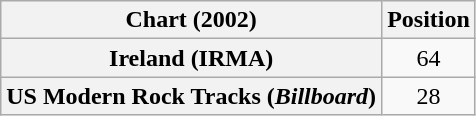<table class="wikitable plainrowheaders" style="text-align:center">
<tr>
<th>Chart (2002)</th>
<th>Position</th>
</tr>
<tr>
<th scope="row">Ireland (IRMA)</th>
<td>64</td>
</tr>
<tr>
<th scope="row">US Modern Rock Tracks (<em>Billboard</em>)</th>
<td>28</td>
</tr>
</table>
